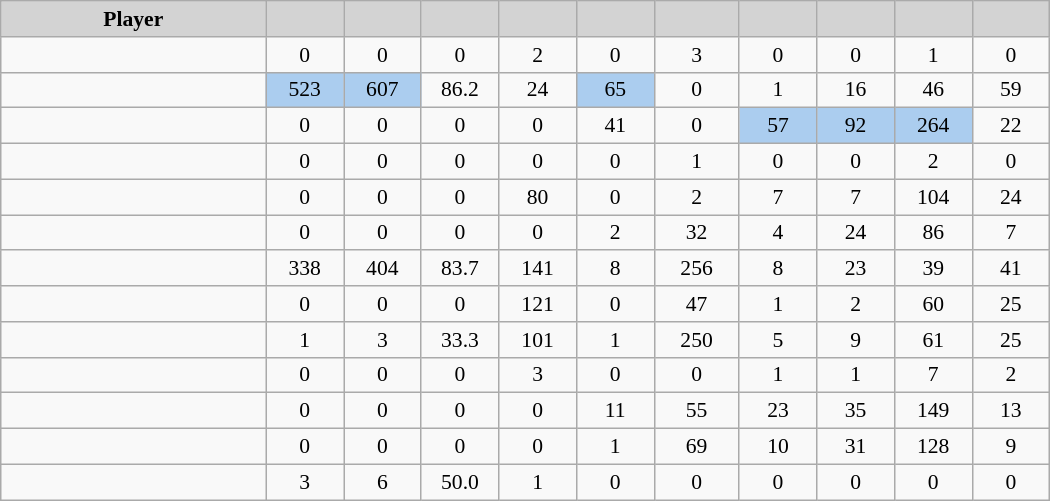<table class="wikitable sortable" style="text-align:center; font-size:90%">
<tr>
<th width=170px style=background:lightgrey>Player</th>
<th width=45px style=background:lightgrey></th>
<th width=45px style=background:lightgrey></th>
<th width=45px style=background:lightgrey></th>
<th width=45px style=background:lightgrey></th>
<th width=45px style=background:lightgrey></th>
<th width=50px style=background:lightgrey></th>
<th width=45px style=background:lightgrey></th>
<th width=45px style=background:lightgrey></th>
<th width=45px style=background:lightgrey></th>
<th width=45px style=background:lightgrey></th>
</tr>
<tr>
<td></td>
<td>0</td>
<td>0</td>
<td>0</td>
<td>2</td>
<td>0</td>
<td>3</td>
<td>0</td>
<td>0</td>
<td>1</td>
<td>0</td>
</tr>
<tr>
<td></td>
<td bgcolor=#ABCDEF>523</td>
<td bgcolor=#ABCDEF>607</td>
<td>86.2</td>
<td>24</td>
<td bgcolor=#ABCDEF>65</td>
<td>0</td>
<td>1</td>
<td>16</td>
<td>46</td>
<td>59</td>
</tr>
<tr>
<td></td>
<td>0</td>
<td>0</td>
<td>0</td>
<td>0</td>
<td>41</td>
<td>0</td>
<td bgcolor=#ABCDEF>57</td>
<td bgcolor=#ABCDEF>92</td>
<td bgcolor=#ABCDEF>264</td>
<td>22</td>
</tr>
<tr>
<td></td>
<td>0</td>
<td>0</td>
<td>0</td>
<td>0</td>
<td>0</td>
<td>1</td>
<td>0</td>
<td>0</td>
<td>2</td>
<td>0</td>
</tr>
<tr>
<td></td>
<td>0</td>
<td>0</td>
<td>0</td>
<td>80</td>
<td>0</td>
<td>2</td>
<td>7</td>
<td>7</td>
<td>104</td>
<td>24</td>
</tr>
<tr>
<td></td>
<td>0</td>
<td>0</td>
<td>0</td>
<td>0</td>
<td>2</td>
<td>32</td>
<td>4</td>
<td>24</td>
<td>86</td>
<td>7</td>
</tr>
<tr>
<td></td>
<td>338</td>
<td>404</td>
<td>83.7</td>
<td>141</td>
<td>8</td>
<td>256</td>
<td>8</td>
<td>23</td>
<td>39</td>
<td>41</td>
</tr>
<tr>
<td></td>
<td>0</td>
<td>0</td>
<td>0</td>
<td>121</td>
<td>0</td>
<td>47</td>
<td>1</td>
<td>2</td>
<td>60</td>
<td>25</td>
</tr>
<tr>
<td></td>
<td>1</td>
<td>3</td>
<td>33.3</td>
<td>101</td>
<td>1</td>
<td>250</td>
<td>5</td>
<td>9</td>
<td>61</td>
<td>25</td>
</tr>
<tr>
<td></td>
<td>0</td>
<td>0</td>
<td>0</td>
<td>3</td>
<td>0</td>
<td>0</td>
<td>1</td>
<td>1</td>
<td>7</td>
<td>2</td>
</tr>
<tr>
<td></td>
<td>0</td>
<td>0</td>
<td>0</td>
<td>0</td>
<td>11</td>
<td>55</td>
<td>23</td>
<td>35</td>
<td>149</td>
<td>13</td>
</tr>
<tr>
<td></td>
<td>0</td>
<td>0</td>
<td>0</td>
<td>0</td>
<td>1</td>
<td>69</td>
<td>10</td>
<td>31</td>
<td>128</td>
<td>9</td>
</tr>
<tr>
<td></td>
<td>3</td>
<td>6</td>
<td>50.0</td>
<td>1</td>
<td>0</td>
<td>0</td>
<td>0</td>
<td>0</td>
<td>0</td>
<td>0</td>
</tr>
</table>
